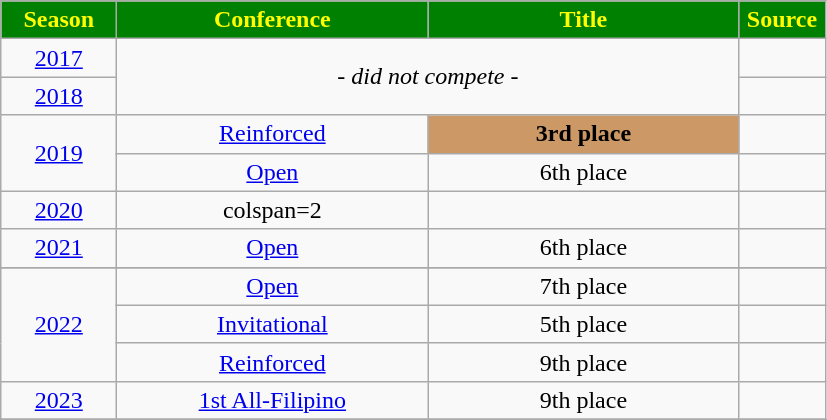<table class="wikitable">
<tr>
<th width=70px style="background: green; color: yellow; text-align: center">Season</th>
<th width=200px style="background: green; color: yellow">Conference</th>
<th width=200px style="background: green; color: yellow">Title</th>
<th width=50px style="background: green; color: yellow">Source</th>
</tr>
<tr align=center>
<td><a href='#'>2017</a></td>
<td colspan=2 rowspan=2><em>- did not compete -</em></td>
<td></td>
</tr>
<tr align=center>
<td><a href='#'>2018</a></td>
<td></td>
</tr>
<tr align=center>
<td rowspan=2><a href='#'>2019</a><br><small></small></td>
<td><a href='#'>Reinforced</a></td>
<td style="background:#CC9966;"><strong>3rd place</strong></td>
<td></td>
</tr>
<tr align=center>
<td><a href='#'>Open</a></td>
<td>6th place</td>
<td></td>
</tr>
<tr align=center>
<td><a href='#'>2020</a></td>
<td>colspan=2</td>
<td></td>
</tr>
<tr align=center>
<td><a href='#'>2021</a><br><small></small></td>
<td><a href='#'>Open</a></td>
<td>6th place</td>
<td></td>
</tr>
<tr>
</tr>
<tr align=center>
<td rowspan=3><a href='#'>2022</a></td>
<td><a href='#'>Open</a></td>
<td>7th place</td>
<td></td>
</tr>
<tr align=center>
<td><a href='#'>Invitational</a></td>
<td>5th place</td>
<td></td>
</tr>
<tr align=center>
<td><a href='#'>Reinforced</a></td>
<td>9th place</td>
<td></td>
</tr>
<tr align=center>
<td rowspan=1><a href='#'>2023</a></td>
<td><a href='#'>1st All-Filipino</a></td>
<td>9th place</td>
<td></td>
</tr>
<tr>
</tr>
</table>
